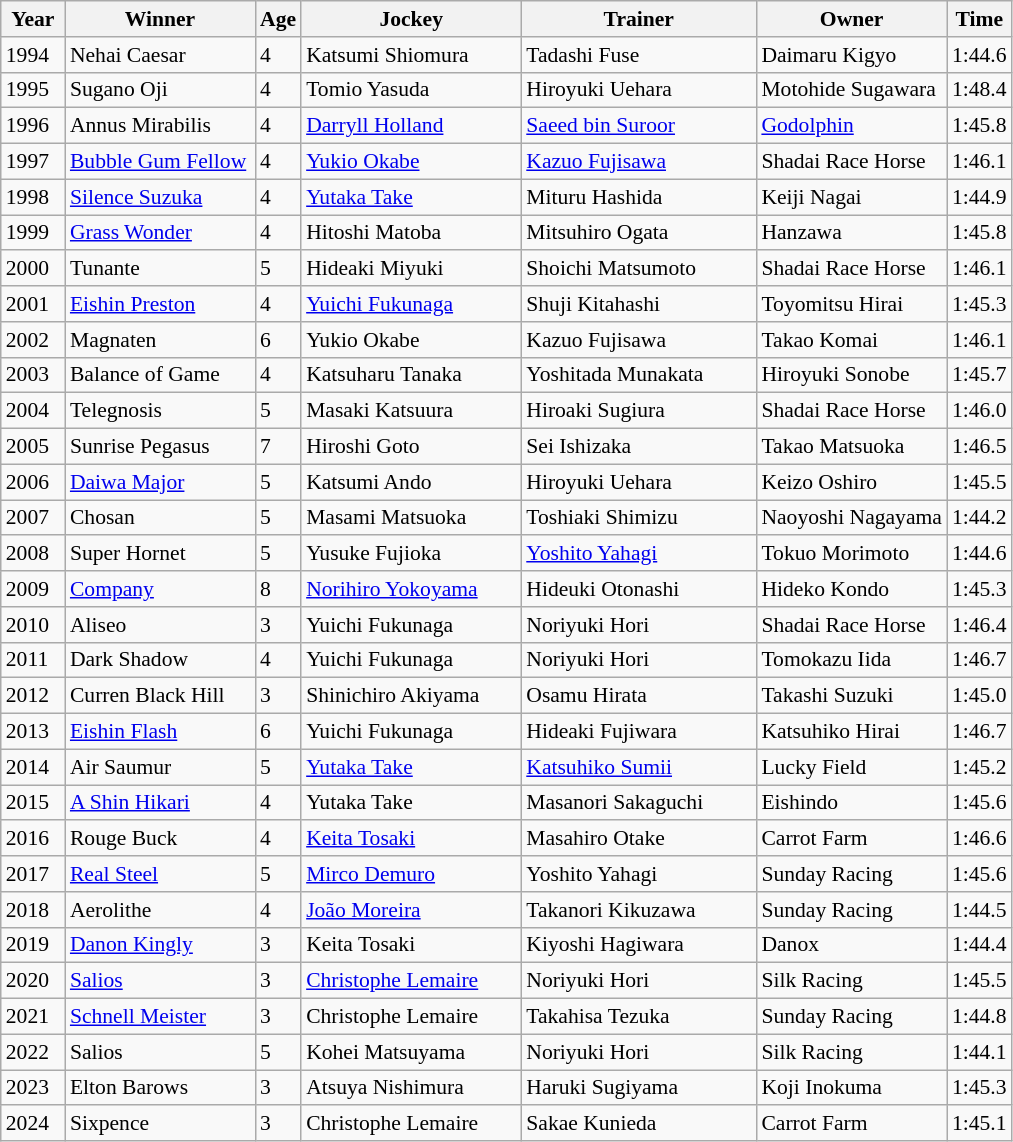<table class="wikitable sortable" style="font-size:90%">
<tr>
<th width="36px">Year<br></th>
<th width="120px">Winner<br></th>
<th>Age<br></th>
<th width="140px">Jockey<br></th>
<th width="150px">Trainer<br></th>
<th>Owner</th>
<th>Time<br></th>
</tr>
<tr>
<td>1994</td>
<td>Nehai Caesar</td>
<td>4</td>
<td>Katsumi Shiomura</td>
<td>Tadashi Fuse</td>
<td>Daimaru Kigyo</td>
<td>1:44.6</td>
</tr>
<tr>
<td>1995</td>
<td>Sugano Oji</td>
<td>4</td>
<td>Tomio Yasuda</td>
<td>Hiroyuki Uehara</td>
<td>Motohide Sugawara</td>
<td>1:48.4</td>
</tr>
<tr>
<td>1996</td>
<td>Annus Mirabilis</td>
<td>4</td>
<td><a href='#'>Darryll Holland</a></td>
<td><a href='#'>Saeed bin Suroor</a></td>
<td><a href='#'>Godolphin</a></td>
<td>1:45.8</td>
</tr>
<tr>
<td>1997</td>
<td><a href='#'>Bubble Gum Fellow</a></td>
<td>4</td>
<td><a href='#'>Yukio Okabe</a></td>
<td><a href='#'>Kazuo Fujisawa</a></td>
<td>Shadai Race Horse</td>
<td>1:46.1</td>
</tr>
<tr>
<td>1998</td>
<td><a href='#'>Silence Suzuka</a></td>
<td>4</td>
<td><a href='#'>Yutaka Take</a></td>
<td>Mituru Hashida</td>
<td>Keiji Nagai</td>
<td>1:44.9</td>
</tr>
<tr>
<td>1999</td>
<td><a href='#'>Grass Wonder</a></td>
<td>4</td>
<td>Hitoshi Matoba</td>
<td>Mitsuhiro Ogata</td>
<td>Hanzawa</td>
<td>1:45.8</td>
</tr>
<tr>
<td>2000</td>
<td>Tunante</td>
<td>5</td>
<td>Hideaki Miyuki</td>
<td>Shoichi Matsumoto</td>
<td>Shadai Race Horse</td>
<td>1:46.1</td>
</tr>
<tr>
<td>2001</td>
<td><a href='#'>Eishin Preston</a></td>
<td>4</td>
<td><a href='#'>Yuichi Fukunaga</a></td>
<td>Shuji Kitahashi</td>
<td>Toyomitsu Hirai</td>
<td>1:45.3</td>
</tr>
<tr>
<td>2002</td>
<td>Magnaten</td>
<td>6</td>
<td>Yukio Okabe</td>
<td>Kazuo Fujisawa</td>
<td>Takao Komai</td>
<td>1:46.1</td>
</tr>
<tr>
<td>2003</td>
<td>Balance of Game</td>
<td>4</td>
<td>Katsuharu Tanaka</td>
<td>Yoshitada Munakata</td>
<td>Hiroyuki Sonobe</td>
<td>1:45.7</td>
</tr>
<tr>
<td>2004</td>
<td>Telegnosis</td>
<td>5</td>
<td>Masaki Katsuura</td>
<td>Hiroaki Sugiura</td>
<td>Shadai Race Horse</td>
<td>1:46.0</td>
</tr>
<tr>
<td>2005</td>
<td>Sunrise Pegasus</td>
<td>7</td>
<td>Hiroshi Goto</td>
<td>Sei Ishizaka</td>
<td>Takao Matsuoka</td>
<td>1:46.5</td>
</tr>
<tr>
<td>2006</td>
<td><a href='#'>Daiwa Major</a></td>
<td>5</td>
<td>Katsumi Ando</td>
<td>Hiroyuki Uehara</td>
<td>Keizo Oshiro</td>
<td>1:45.5</td>
</tr>
<tr>
<td>2007</td>
<td>Chosan</td>
<td>5</td>
<td>Masami Matsuoka</td>
<td>Toshiaki Shimizu</td>
<td>Naoyoshi Nagayama</td>
<td>1:44.2</td>
</tr>
<tr>
<td>2008</td>
<td>Super Hornet</td>
<td>5</td>
<td>Yusuke Fujioka</td>
<td><a href='#'>Yoshito Yahagi</a></td>
<td>Tokuo Morimoto</td>
<td>1:44.6</td>
</tr>
<tr>
<td>2009</td>
<td><a href='#'>Company</a></td>
<td>8</td>
<td><a href='#'>Norihiro Yokoyama</a></td>
<td>Hideuki Otonashi</td>
<td>Hideko Kondo</td>
<td>1:45.3</td>
</tr>
<tr>
<td>2010</td>
<td>Aliseo</td>
<td>3</td>
<td>Yuichi Fukunaga</td>
<td>Noriyuki Hori</td>
<td>Shadai Race Horse</td>
<td>1:46.4</td>
</tr>
<tr>
<td>2011</td>
<td>Dark Shadow</td>
<td>4</td>
<td>Yuichi Fukunaga</td>
<td>Noriyuki Hori</td>
<td>Tomokazu Iida</td>
<td>1:46.7</td>
</tr>
<tr>
<td>2012</td>
<td>Curren Black Hill</td>
<td>3</td>
<td>Shinichiro Akiyama</td>
<td>Osamu Hirata</td>
<td>Takashi Suzuki</td>
<td>1:45.0</td>
</tr>
<tr>
<td>2013</td>
<td><a href='#'>Eishin Flash</a></td>
<td>6</td>
<td>Yuichi Fukunaga</td>
<td>Hideaki Fujiwara</td>
<td>Katsuhiko Hirai</td>
<td>1:46.7</td>
</tr>
<tr>
<td>2014</td>
<td>Air Saumur</td>
<td>5</td>
<td><a href='#'>Yutaka Take</a></td>
<td><a href='#'>Katsuhiko Sumii</a></td>
<td>Lucky Field</td>
<td>1:45.2</td>
</tr>
<tr>
<td>2015</td>
<td><a href='#'>A Shin Hikari</a></td>
<td>4</td>
<td>Yutaka Take</td>
<td>Masanori Sakaguchi</td>
<td>Eishindo</td>
<td>1:45.6</td>
</tr>
<tr>
<td>2016</td>
<td>Rouge Buck</td>
<td>4</td>
<td><a href='#'>Keita Tosaki</a></td>
<td>Masahiro Otake</td>
<td>Carrot Farm</td>
<td>1:46.6</td>
</tr>
<tr>
<td>2017</td>
<td><a href='#'>Real Steel</a></td>
<td>5</td>
<td><a href='#'>Mirco Demuro</a></td>
<td>Yoshito Yahagi</td>
<td>Sunday Racing</td>
<td>1:45.6</td>
</tr>
<tr>
<td>2018</td>
<td>Aerolithe</td>
<td>4</td>
<td><a href='#'>João Moreira</a></td>
<td>Takanori Kikuzawa</td>
<td>Sunday Racing</td>
<td>1:44.5</td>
</tr>
<tr>
<td>2019</td>
<td><a href='#'>Danon Kingly</a></td>
<td>3</td>
<td>Keita Tosaki</td>
<td>Kiyoshi Hagiwara</td>
<td>Danox</td>
<td>1:44.4</td>
</tr>
<tr>
<td>2020</td>
<td><a href='#'>Salios</a></td>
<td>3</td>
<td><a href='#'>Christophe Lemaire</a></td>
<td>Noriyuki Hori</td>
<td>Silk Racing</td>
<td>1:45.5</td>
</tr>
<tr>
<td>2021</td>
<td><a href='#'>Schnell Meister</a></td>
<td>3</td>
<td>Christophe Lemaire</td>
<td>Takahisa Tezuka</td>
<td>Sunday Racing</td>
<td>1:44.8</td>
</tr>
<tr>
<td>2022</td>
<td>Salios</td>
<td>5</td>
<td>Kohei Matsuyama</td>
<td>Noriyuki Hori</td>
<td>Silk Racing</td>
<td>1:44.1</td>
</tr>
<tr>
<td>2023</td>
<td>Elton Barows</td>
<td>3</td>
<td>Atsuya Nishimura</td>
<td>Haruki Sugiyama</td>
<td>Koji Inokuma</td>
<td>1:45.3</td>
</tr>
<tr>
<td>2024</td>
<td>Sixpence</td>
<td>3</td>
<td>Christophe Lemaire</td>
<td>Sakae Kunieda</td>
<td>Carrot Farm</td>
<td>1:45.1</td>
</tr>
</table>
